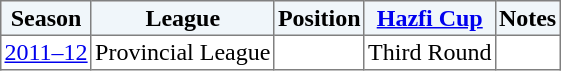<table border="1" cellpadding="2" style="border-collapse:collapse; text-align:center; font-size:normal;">
<tr style="background:#f0f6fa;">
<th>Season</th>
<th>League</th>
<th>Position</th>
<th><a href='#'>Hazfi Cup</a></th>
<th>Notes</th>
</tr>
<tr>
<td><a href='#'>2011–12</a></td>
<td>Provincial League</td>
<td></td>
<td>Third Round</td>
<td></td>
</tr>
</table>
